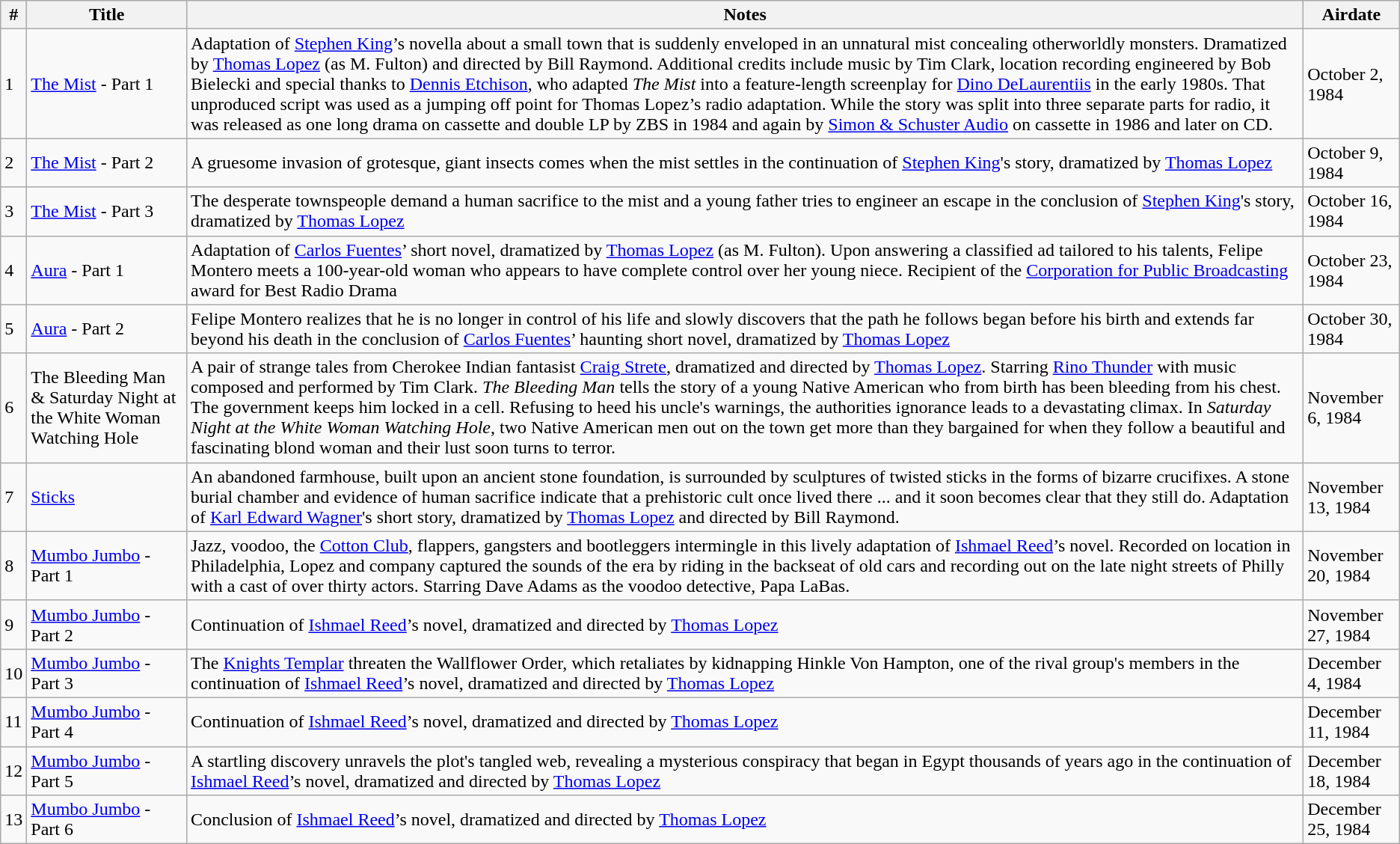<table class="wikitable">
<tr>
<th>#</th>
<th>Title</th>
<th>Notes</th>
<th>Airdate</th>
</tr>
<tr>
<td>1</td>
<td><a href='#'>The Mist</a> - Part 1</td>
<td>Adaptation of <a href='#'>Stephen King</a>’s novella about a small town that is suddenly enveloped in an unnatural mist concealing otherworldly monsters. Dramatized by <a href='#'>Thomas Lopez</a> (as M. Fulton) and directed by Bill Raymond. Additional credits include music by Tim Clark, location recording engineered by Bob Bielecki and special thanks to <a href='#'>Dennis Etchison</a>, who adapted <em>The Mist</em> into a feature-length screenplay for <a href='#'>Dino DeLaurentiis</a> in the early 1980s. That unproduced script was used as a jumping off point for Thomas Lopez’s radio adaptation.  While the story was split into three separate parts for radio, it was released as one long drama on cassette and double LP by ZBS in 1984 and again by <a href='#'>Simon & Schuster Audio</a> on cassette in 1986 and later on CD.</td>
<td>October 2, 1984</td>
</tr>
<tr>
<td>2</td>
<td><a href='#'>The Mist</a> - Part 2</td>
<td>A gruesome invasion of grotesque, giant insects comes when the mist settles in the continuation of <a href='#'>Stephen King</a>'s story, dramatized by <a href='#'>Thomas Lopez</a></td>
<td>October 9, 1984</td>
</tr>
<tr>
<td>3</td>
<td><a href='#'>The Mist</a> - Part 3</td>
<td>The desperate townspeople demand a human sacrifice to the mist and a young father tries to engineer an escape in the conclusion of <a href='#'>Stephen King</a>'s story, dramatized by <a href='#'>Thomas Lopez</a></td>
<td>October 16, 1984</td>
</tr>
<tr>
<td>4</td>
<td><a href='#'>Aura</a> - Part 1</td>
<td>Adaptation of <a href='#'>Carlos Fuentes</a>’ short novel, dramatized by <a href='#'>Thomas Lopez</a> (as M. Fulton). Upon answering a classified ad tailored to his talents, Felipe Montero meets a 100-year-old woman who appears to have complete control over her young niece. Recipient of the <a href='#'>Corporation for Public Broadcasting</a> award for Best Radio Drama</td>
<td>October 23, 1984</td>
</tr>
<tr>
<td>5</td>
<td><a href='#'>Aura</a> - Part 2</td>
<td>Felipe Montero realizes that he is no longer in control of his life and slowly discovers that the path he follows began before his birth and extends far beyond his death in the conclusion of <a href='#'>Carlos Fuentes</a>’ haunting short novel, dramatized by <a href='#'>Thomas Lopez</a></td>
<td>October 30, 1984</td>
</tr>
<tr>
<td>6</td>
<td>The Bleeding Man & Saturday Night at the White Woman Watching Hole</td>
<td>A pair of strange tales from Cherokee Indian fantasist <a href='#'>Craig Strete</a>, dramatized and directed by <a href='#'>Thomas Lopez</a>. Starring <a href='#'>Rino Thunder</a> with music composed and performed by Tim Clark. <em>The Bleeding Man</em> tells the story of a young Native American who from birth has been bleeding from his chest. The government keeps him locked in a cell. Refusing to heed his uncle's warnings, the authorities ignorance leads to a devastating climax. In <em>Saturday Night at the White Woman Watching Hole</em>, two Native American men out on the town get more than they bargained for when they follow a beautiful and fascinating blond woman and their lust soon turns to terror.</td>
<td>November 6, 1984</td>
</tr>
<tr>
<td>7</td>
<td><a href='#'>Sticks</a></td>
<td>An abandoned farmhouse, built upon an ancient stone foundation, is surrounded by sculptures of twisted sticks in the forms of bizarre crucifixes. A stone burial chamber and evidence of human sacrifice indicate that a prehistoric cult once lived there ... and it soon becomes clear that they still do. Adaptation of <a href='#'>Karl Edward Wagner</a>'s short story, dramatized by <a href='#'>Thomas Lopez</a> and directed by Bill Raymond.</td>
<td>November 13, 1984</td>
</tr>
<tr>
<td>8</td>
<td><a href='#'>Mumbo Jumbo</a> - Part 1</td>
<td>Jazz, voodoo, the <a href='#'>Cotton Club</a>, flappers, gangsters and bootleggers intermingle in this lively adaptation of <a href='#'>Ishmael Reed</a>’s novel. Recorded on location in Philadelphia, Lopez and company captured the sounds of the era by riding in the backseat of old cars and recording out on the late night streets of Philly with a cast of over thirty actors. Starring Dave Adams as the voodoo detective, Papa LaBas.</td>
<td>November 20, 1984</td>
</tr>
<tr>
<td>9</td>
<td><a href='#'>Mumbo Jumbo</a> - Part 2</td>
<td>Continuation of <a href='#'>Ishmael Reed</a>’s novel, dramatized and directed by <a href='#'>Thomas Lopez</a></td>
<td>November 27, 1984</td>
</tr>
<tr>
<td>10</td>
<td><a href='#'>Mumbo Jumbo</a> - Part 3</td>
<td>The <a href='#'>Knights Templar</a> threaten the Wallflower Order, which retaliates by kidnapping Hinkle Von Hampton, one of the rival group's members in the continuation of <a href='#'>Ishmael Reed</a>’s novel, dramatized and directed by <a href='#'>Thomas Lopez</a></td>
<td>December 4, 1984</td>
</tr>
<tr>
<td>11</td>
<td><a href='#'>Mumbo Jumbo</a> - Part 4</td>
<td>Continuation of <a href='#'>Ishmael Reed</a>’s novel, dramatized and directed by <a href='#'>Thomas Lopez</a></td>
<td>December 11, 1984</td>
</tr>
<tr>
<td>12</td>
<td><a href='#'>Mumbo Jumbo</a> - Part 5</td>
<td>A startling discovery unravels the plot's tangled web, revealing a mysterious conspiracy that began in Egypt thousands of years ago in the continuation of <a href='#'>Ishmael Reed</a>’s novel, dramatized and directed by <a href='#'>Thomas Lopez</a></td>
<td>December 18, 1984</td>
</tr>
<tr>
<td>13</td>
<td><a href='#'>Mumbo Jumbo</a> - Part 6</td>
<td>Conclusion of <a href='#'>Ishmael Reed</a>’s novel, dramatized and directed by <a href='#'>Thomas Lopez</a></td>
<td>December 25, 1984</td>
</tr>
</table>
